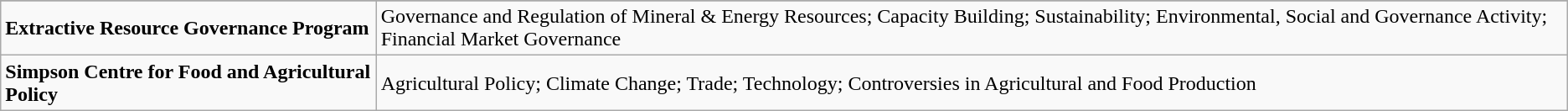<table class="wikitable">
<tr>
</tr>
<tr>
<td><strong>Extractive Resource Governance Program</strong></td>
<td>Governance and Regulation of Mineral & Energy Resources; Capacity Building; Sustainability; Environmental, Social and Governance Activity; Financial Market Governance</td>
</tr>
<tr>
<td><strong>Simpson Centre for Food and Agricultural Policy</strong></td>
<td>Agricultural Policy; Climate Change; Trade; Technology; Controversies in Agricultural and Food Production</td>
</tr>
</table>
